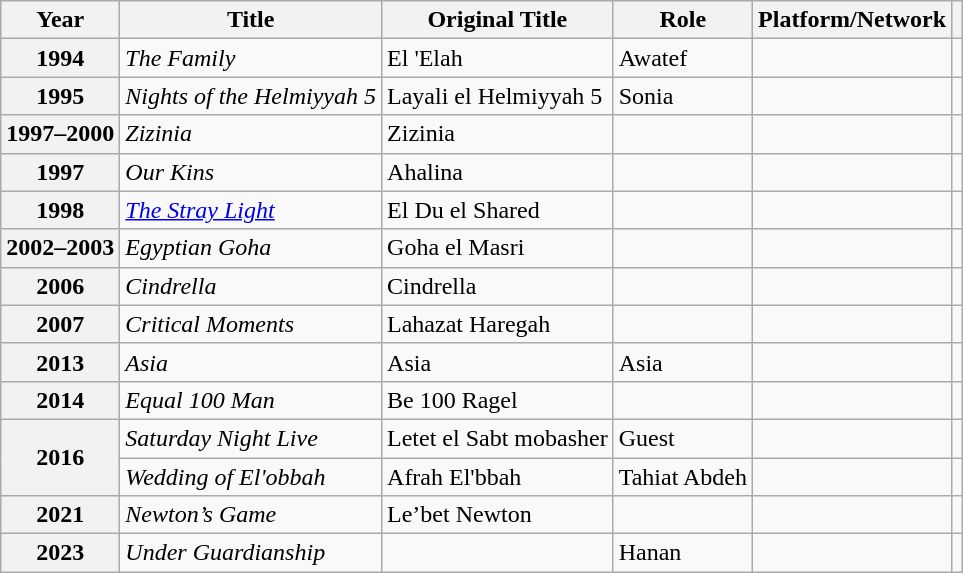<table class="wikitable plainrowheaders sortable"  style=font-size:100%>
<tr>
<th scope="col">Year</th>
<th scope="col">Title</th>
<th scope="col">Original Title</th>
<th scope="col">Role</th>
<th scope="col" class="unsortable">Platform/Network</th>
<th scope="col" class="unsortable"></th>
</tr>
<tr>
<th scope="row">1994</th>
<td><em>The Family</em></td>
<td>El 'Elah</td>
<td>Awatef</td>
<td></td>
<td></td>
</tr>
<tr>
<th scope="row">1995</th>
<td><em>Nights of the Helmiyyah 5</em></td>
<td>Layali el Helmiyyah 5</td>
<td>Sonia</td>
<td></td>
<td></td>
</tr>
<tr>
<th scope="row">1997–2000</th>
<td><em>Zizinia</em></td>
<td>Zizinia</td>
<td></td>
<td></td>
<td></td>
</tr>
<tr>
<th scope="row">1997</th>
<td><em>Our Kins</em></td>
<td>Ahalina</td>
<td></td>
<td></td>
<td></td>
</tr>
<tr>
<th scope="row">1998</th>
<td><em><a href='#'>The Stray Light</a></em></td>
<td>El Du el Shared</td>
<td></td>
<td></td>
<td></td>
</tr>
<tr>
<th scope="row">2002–2003</th>
<td><em>Egyptian Goha</em></td>
<td>Goha el Masri</td>
<td></td>
<td></td>
<td></td>
</tr>
<tr>
<th scope="row">2006</th>
<td><em>Cindrella</em></td>
<td>Cindrella</td>
<td></td>
<td></td>
<td></td>
</tr>
<tr>
<th scope="row">2007</th>
<td><em>Critical Moments</em></td>
<td>Lahazat Haregah</td>
<td></td>
<td></td>
<td></td>
</tr>
<tr>
<th scope="row">2013</th>
<td><em>Asia</em></td>
<td>Asia</td>
<td>Asia</td>
<td></td>
<td></td>
</tr>
<tr>
<th scope="row">2014</th>
<td><em>Equal 100 Man</em></td>
<td>Be 100 Ragel</td>
<td></td>
<td></td>
<td></td>
</tr>
<tr>
<th scope="row" rowspan="2">2016</th>
<td><em>Saturday Night Live </em></td>
<td>Letet  el Sabt mobasher</td>
<td>Guest</td>
<td></td>
<td></td>
</tr>
<tr>
<td><em>Wedding of El'obbah </em></td>
<td>Afrah El'bbah</td>
<td>Tahiat Abdeh</td>
<td></td>
<td></td>
</tr>
<tr>
<th scope="row">2021</th>
<td><em>Newton’s Game</em></td>
<td>Le’bet Newton</td>
<td></td>
<td></td>
<td></td>
</tr>
<tr>
<th scope="row">2023</th>
<td><em>Under Guardianship</em></td>
<td></td>
<td>Hanan</td>
<td></td>
<td></td>
</tr>
</table>
